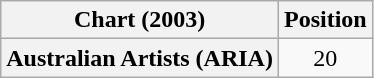<table class="wikitable plainrowheaders" style="text-align:center">
<tr>
<th>Chart (2003)</th>
<th>Position</th>
</tr>
<tr>
<th scope="row">Australian Artists (ARIA)</th>
<td>20</td>
</tr>
</table>
